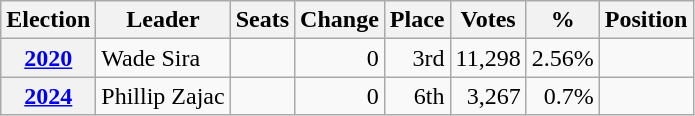<table class="sortable wikitable" style="text-align: right;">
<tr>
<th>Election</th>
<th>Leader</th>
<th>Seats</th>
<th>Change</th>
<th>Place</th>
<th>Votes</th>
<th>%</th>
<th>Position</th>
</tr>
<tr>
<th><a href='#'>2020</a></th>
<td rowspan="1" align="left">Wade Sira</td>
<td></td>
<td>0</td>
<td>3rd</td>
<td align="right">11,298</td>
<td align="right">2.56%</td>
<td></td>
</tr>
<tr>
<th><a href='#'>2024</a></th>
<td rowspan="1" align="left">Phillip Zajac</td>
<td></td>
<td> 0</td>
<td> 6th</td>
<td align="right">3,267</td>
<td align="right">0.7%</td>
<td></td>
</tr>
</table>
